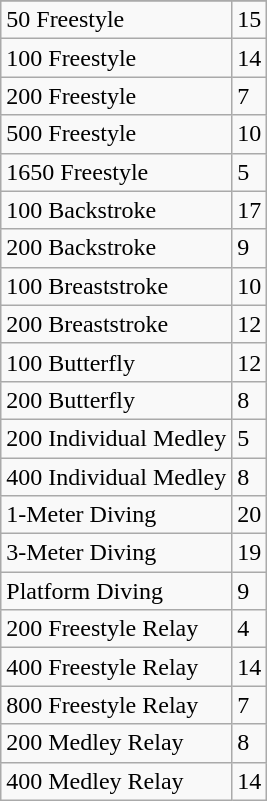<table class="wikitable">
<tr>
</tr>
<tr>
<td>50 Freestyle</td>
<td>15</td>
</tr>
<tr>
<td>100 Freestyle</td>
<td>14</td>
</tr>
<tr>
<td>200 Freestyle</td>
<td>7</td>
</tr>
<tr>
<td>500 Freestyle</td>
<td>10</td>
</tr>
<tr>
<td>1650 Freestyle</td>
<td>5</td>
</tr>
<tr>
<td>100 Backstroke</td>
<td>17</td>
</tr>
<tr>
<td>200 Backstroke</td>
<td>9</td>
</tr>
<tr>
<td>100 Breaststroke</td>
<td>10</td>
</tr>
<tr>
<td>200 Breaststroke</td>
<td>12</td>
</tr>
<tr>
<td>100 Butterfly</td>
<td>12</td>
</tr>
<tr>
<td>200 Butterfly</td>
<td>8</td>
</tr>
<tr>
<td>200 Individual Medley</td>
<td>5</td>
</tr>
<tr>
<td>400 Individual Medley</td>
<td>8</td>
</tr>
<tr>
<td>1-Meter Diving</td>
<td>20</td>
</tr>
<tr>
<td>3-Meter Diving</td>
<td>19</td>
</tr>
<tr>
<td>Platform Diving</td>
<td>9</td>
</tr>
<tr>
<td>200 Freestyle Relay</td>
<td>4</td>
</tr>
<tr>
<td>400 Freestyle Relay</td>
<td>14</td>
</tr>
<tr>
<td>800 Freestyle Relay</td>
<td>7</td>
</tr>
<tr>
<td>200 Medley Relay</td>
<td>8</td>
</tr>
<tr>
<td>400 Medley Relay</td>
<td>14</td>
</tr>
</table>
